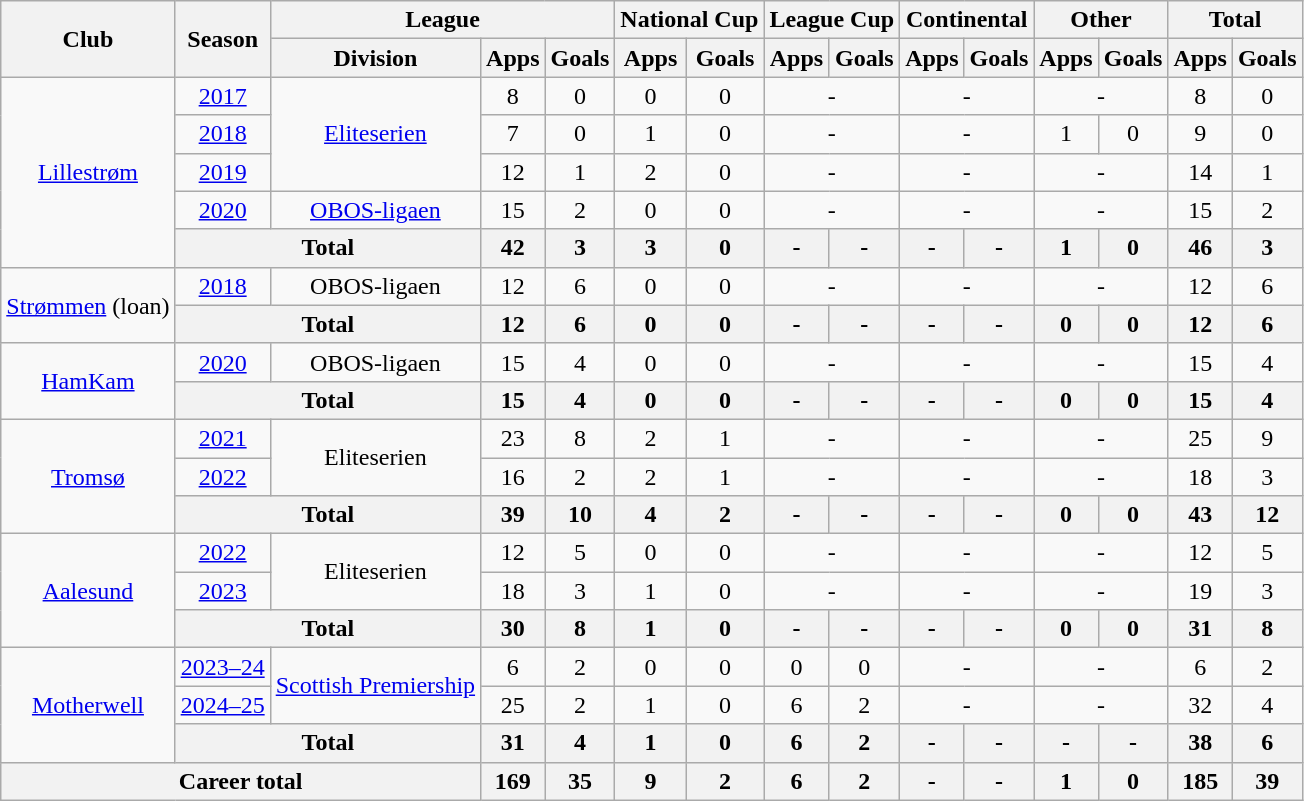<table class="wikitable" style="text-align: center;">
<tr>
<th rowspan="2">Club</th>
<th rowspan="2">Season</th>
<th colspan="3">League</th>
<th colspan="2">National Cup</th>
<th colspan="2">League Cup</th>
<th colspan="2">Continental</th>
<th colspan="2">Other</th>
<th colspan="2">Total</th>
</tr>
<tr>
<th>Division</th>
<th>Apps</th>
<th>Goals</th>
<th>Apps</th>
<th>Goals</th>
<th>Apps</th>
<th>Goals</th>
<th>Apps</th>
<th>Goals</th>
<th>Apps</th>
<th>Goals</th>
<th>Apps</th>
<th>Goals</th>
</tr>
<tr>
<td rowspan="5" valign="center"><a href='#'>Lillestrøm</a></td>
<td><a href='#'>2017</a></td>
<td rowspan="3" valign="center"><a href='#'>Eliteserien</a></td>
<td>8</td>
<td>0</td>
<td>0</td>
<td>0</td>
<td colspan="2">-</td>
<td colspan="2">-</td>
<td colspan="2">-</td>
<td>8</td>
<td>0</td>
</tr>
<tr>
<td><a href='#'>2018</a></td>
<td>7</td>
<td>0</td>
<td>1</td>
<td>0</td>
<td colspan="2">-</td>
<td colspan="2">-</td>
<td>1</td>
<td>0</td>
<td>9</td>
<td>0</td>
</tr>
<tr>
<td><a href='#'>2019</a></td>
<td>12</td>
<td>1</td>
<td>2</td>
<td>0</td>
<td colspan="2">-</td>
<td colspan="2">-</td>
<td colspan="2">-</td>
<td>14</td>
<td>1</td>
</tr>
<tr>
<td><a href='#'>2020</a></td>
<td rowspan="1" valign="center"><a href='#'>OBOS-ligaen</a></td>
<td>15</td>
<td>2</td>
<td>0</td>
<td>0</td>
<td colspan="2">-</td>
<td colspan="2">-</td>
<td colspan="2">-</td>
<td>15</td>
<td>2</td>
</tr>
<tr>
<th colspan="2">Total</th>
<th>42</th>
<th>3</th>
<th>3</th>
<th>0</th>
<th>-</th>
<th>-</th>
<th>-</th>
<th>-</th>
<th>1</th>
<th>0</th>
<th>46</th>
<th>3</th>
</tr>
<tr>
<td rowspan="2" valign="center"><a href='#'>Strømmen</a> (loan)</td>
<td><a href='#'>2018</a></td>
<td rowspan="1" valign="center">OBOS-ligaen</td>
<td>12</td>
<td>6</td>
<td>0</td>
<td>0</td>
<td colspan="2">-</td>
<td colspan="2">-</td>
<td colspan="2">-</td>
<td>12</td>
<td>6</td>
</tr>
<tr>
<th colspan="2">Total</th>
<th>12</th>
<th>6</th>
<th>0</th>
<th>0</th>
<th>-</th>
<th>-</th>
<th>-</th>
<th>-</th>
<th>0</th>
<th>0</th>
<th>12</th>
<th>6</th>
</tr>
<tr>
<td rowspan="2" valign="center"><a href='#'>HamKam</a></td>
<td><a href='#'>2020</a></td>
<td rowspan="1" valign="center">OBOS-ligaen</td>
<td>15</td>
<td>4</td>
<td>0</td>
<td>0</td>
<td colspan="2">-</td>
<td colspan="2">-</td>
<td colspan="2">-</td>
<td>15</td>
<td>4</td>
</tr>
<tr>
<th colspan="2">Total</th>
<th>15</th>
<th>4</th>
<th>0</th>
<th>0</th>
<th>-</th>
<th>-</th>
<th>-</th>
<th>-</th>
<th>0</th>
<th>0</th>
<th>15</th>
<th>4</th>
</tr>
<tr>
<td rowspan="3" valign="center"><a href='#'>Tromsø</a></td>
<td><a href='#'>2021</a></td>
<td rowspan="2" valign="center">Eliteserien</td>
<td>23</td>
<td>8</td>
<td>2</td>
<td>1</td>
<td colspan="2">-</td>
<td colspan="2">-</td>
<td colspan="2">-</td>
<td>25</td>
<td>9</td>
</tr>
<tr>
<td><a href='#'>2022</a></td>
<td>16</td>
<td>2</td>
<td>2</td>
<td>1</td>
<td colspan="2">-</td>
<td colspan="2">-</td>
<td colspan="2">-</td>
<td>18</td>
<td>3</td>
</tr>
<tr>
<th colspan="2">Total</th>
<th>39</th>
<th>10</th>
<th>4</th>
<th>2</th>
<th>-</th>
<th>-</th>
<th>-</th>
<th>-</th>
<th>0</th>
<th>0</th>
<th>43</th>
<th>12</th>
</tr>
<tr>
<td rowspan="3" valign="center"><a href='#'>Aalesund</a></td>
<td><a href='#'>2022</a></td>
<td rowspan="2" valign="center">Eliteserien</td>
<td>12</td>
<td>5</td>
<td>0</td>
<td>0</td>
<td colspan="2">-</td>
<td colspan="2">-</td>
<td colspan="2">-</td>
<td>12</td>
<td>5</td>
</tr>
<tr>
<td><a href='#'>2023</a></td>
<td>18</td>
<td>3</td>
<td>1</td>
<td>0</td>
<td colspan="2">-</td>
<td colspan="2">-</td>
<td colspan="2">-</td>
<td>19</td>
<td>3</td>
</tr>
<tr>
<th colspan="2">Total</th>
<th>30</th>
<th>8</th>
<th>1</th>
<th>0</th>
<th>-</th>
<th>-</th>
<th>-</th>
<th>-</th>
<th>0</th>
<th>0</th>
<th>31</th>
<th>8</th>
</tr>
<tr>
<td rowspan="3" valign="center"><a href='#'>Motherwell</a></td>
<td><a href='#'>2023–24</a></td>
<td rowspan="2" valign="center"><a href='#'>Scottish Premiership</a></td>
<td>6</td>
<td>2</td>
<td>0</td>
<td>0</td>
<td>0</td>
<td>0</td>
<td colspan="2">-</td>
<td colspan="2">-</td>
<td>6</td>
<td>2</td>
</tr>
<tr>
<td><a href='#'>2024–25</a></td>
<td>25</td>
<td>2</td>
<td>1</td>
<td>0</td>
<td>6</td>
<td>2</td>
<td colspan="2">-</td>
<td colspan="2">-</td>
<td>32</td>
<td>4</td>
</tr>
<tr>
<th colspan="2">Total</th>
<th>31</th>
<th>4</th>
<th>1</th>
<th>0</th>
<th>6</th>
<th>2</th>
<th>-</th>
<th>-</th>
<th>-</th>
<th>-</th>
<th>38</th>
<th>6</th>
</tr>
<tr>
<th colspan="3">Career total</th>
<th>169</th>
<th>35</th>
<th>9</th>
<th>2</th>
<th>6</th>
<th>2</th>
<th>-</th>
<th>-</th>
<th>1</th>
<th>0</th>
<th>185</th>
<th>39</th>
</tr>
</table>
